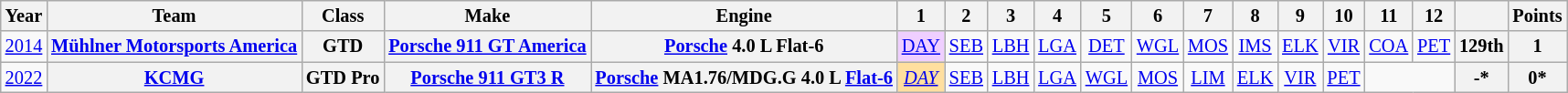<table class="wikitable" style="text-align:center; font-size:85%">
<tr>
<th>Year</th>
<th>Team</th>
<th>Class</th>
<th>Make</th>
<th>Engine</th>
<th>1</th>
<th>2</th>
<th>3</th>
<th>4</th>
<th>5</th>
<th>6</th>
<th>7</th>
<th>8</th>
<th>9</th>
<th>10</th>
<th>11</th>
<th>12</th>
<th></th>
<th>Points</th>
</tr>
<tr>
<td><a href='#'>2014</a></td>
<th nowrap><a href='#'>Mühlner Motorsports America</a></th>
<th>GTD</th>
<th nowrap><a href='#'>Porsche 911 GT America</a></th>
<th nowrap><a href='#'>Porsche</a> 4.0 L Flat-6</th>
<td style="background:#EFCFFF;"><a href='#'>DAY</a><br></td>
<td><a href='#'>SEB</a></td>
<td><a href='#'>LBH</a></td>
<td><a href='#'>LGA</a></td>
<td><a href='#'>DET</a></td>
<td><a href='#'>WGL</a></td>
<td><a href='#'>MOS</a></td>
<td><a href='#'>IMS</a></td>
<td><a href='#'>ELK</a></td>
<td><a href='#'>VIR</a></td>
<td><a href='#'>COA</a></td>
<td><a href='#'>PET</a></td>
<th>129th</th>
<th>1</th>
</tr>
<tr>
<td><a href='#'>2022</a></td>
<th nowrap><a href='#'>KCMG</a></th>
<th nowrap>GTD Pro</th>
<th nowrap><a href='#'>Porsche 911 GT3 R</a></th>
<th nowrap><a href='#'>Porsche</a> MA1.76/MDG.G 4.0 L <a href='#'>Flat-6</a></th>
<td style="background:#FFDF9F;"><em><a href='#'>DAY</a></em><br></td>
<td style="background:"><a href='#'>SEB</a><br></td>
<td style="background:"><a href='#'>LBH</a><br></td>
<td style="background:"><a href='#'>LGA</a><br></td>
<td style="background:"><a href='#'>WGL</a><br></td>
<td style="background:"><a href='#'>MOS</a><br></td>
<td style="background:"><a href='#'>LIM</a><br></td>
<td style="background:"><a href='#'>ELK</a><br></td>
<td style="background:"><a href='#'>VIR</a><br></td>
<td style="background:"><a href='#'>PET</a><br></td>
<td colspan=2></td>
<th>-*</th>
<th>0*</th>
</tr>
</table>
